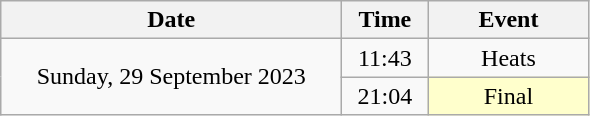<table class = "wikitable" style="text-align:center;">
<tr>
<th width=220>Date</th>
<th width=50>Time</th>
<th width=100>Event</th>
</tr>
<tr>
<td rowspan=2>Sunday, 29 September 2023</td>
<td>11:43</td>
<td>Heats</td>
</tr>
<tr>
<td>21:04</td>
<td bgcolor=ffffcc>Final</td>
</tr>
</table>
